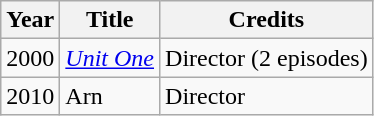<table class="wikitable sortable collapsible">
<tr>
<th scope="col">Year</th>
<th scope="col">Title</th>
<th scope="col">Credits</th>
</tr>
<tr>
<td>2000</td>
<td><em><a href='#'>Unit One</a></em></td>
<td>Director (2 episodes)</td>
</tr>
<tr>
<td>2010</td>
<td>Arn</td>
<td>Director</td>
</tr>
</table>
